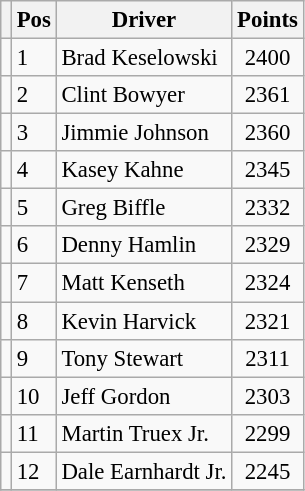<table class="sortable wikitable " style="font-size: 95%;">
<tr>
<th></th>
<th>Pos</th>
<th>Driver</th>
<th>Points</th>
</tr>
<tr>
<td align="left"></td>
<td>1</td>
<td>Brad Keselowski</td>
<td style="text-align:center;">2400</td>
</tr>
<tr>
<td align="left"></td>
<td>2</td>
<td>Clint Bowyer</td>
<td style="text-align:center;">2361</td>
</tr>
<tr>
<td align="left"></td>
<td>3</td>
<td>Jimmie Johnson</td>
<td style="text-align:center;">2360</td>
</tr>
<tr>
<td align="left"></td>
<td>4</td>
<td>Kasey Kahne</td>
<td style="text-align:center;">2345</td>
</tr>
<tr>
<td align="left"></td>
<td>5</td>
<td>Greg Biffle</td>
<td style="text-align:center;">2332</td>
</tr>
<tr>
<td align="left"></td>
<td>6</td>
<td>Denny Hamlin</td>
<td style="text-align:center;">2329</td>
</tr>
<tr>
<td align="left"></td>
<td>7</td>
<td>Matt Kenseth</td>
<td style="text-align:center;">2324</td>
</tr>
<tr>
<td align="left"></td>
<td>8</td>
<td>Kevin Harvick</td>
<td style="text-align:center;">2321</td>
</tr>
<tr>
<td align="left"></td>
<td>9</td>
<td>Tony Stewart</td>
<td style="text-align:center;">2311</td>
</tr>
<tr>
<td align="left"></td>
<td>10</td>
<td>Jeff Gordon</td>
<td style="text-align:center;">2303</td>
</tr>
<tr>
<td align="left"></td>
<td>11</td>
<td>Martin Truex Jr.</td>
<td style="text-align:center;">2299</td>
</tr>
<tr>
<td align="left"></td>
<td>12</td>
<td>Dale Earnhardt Jr.</td>
<td style="text-align:center;">2245</td>
</tr>
<tr>
</tr>
</table>
